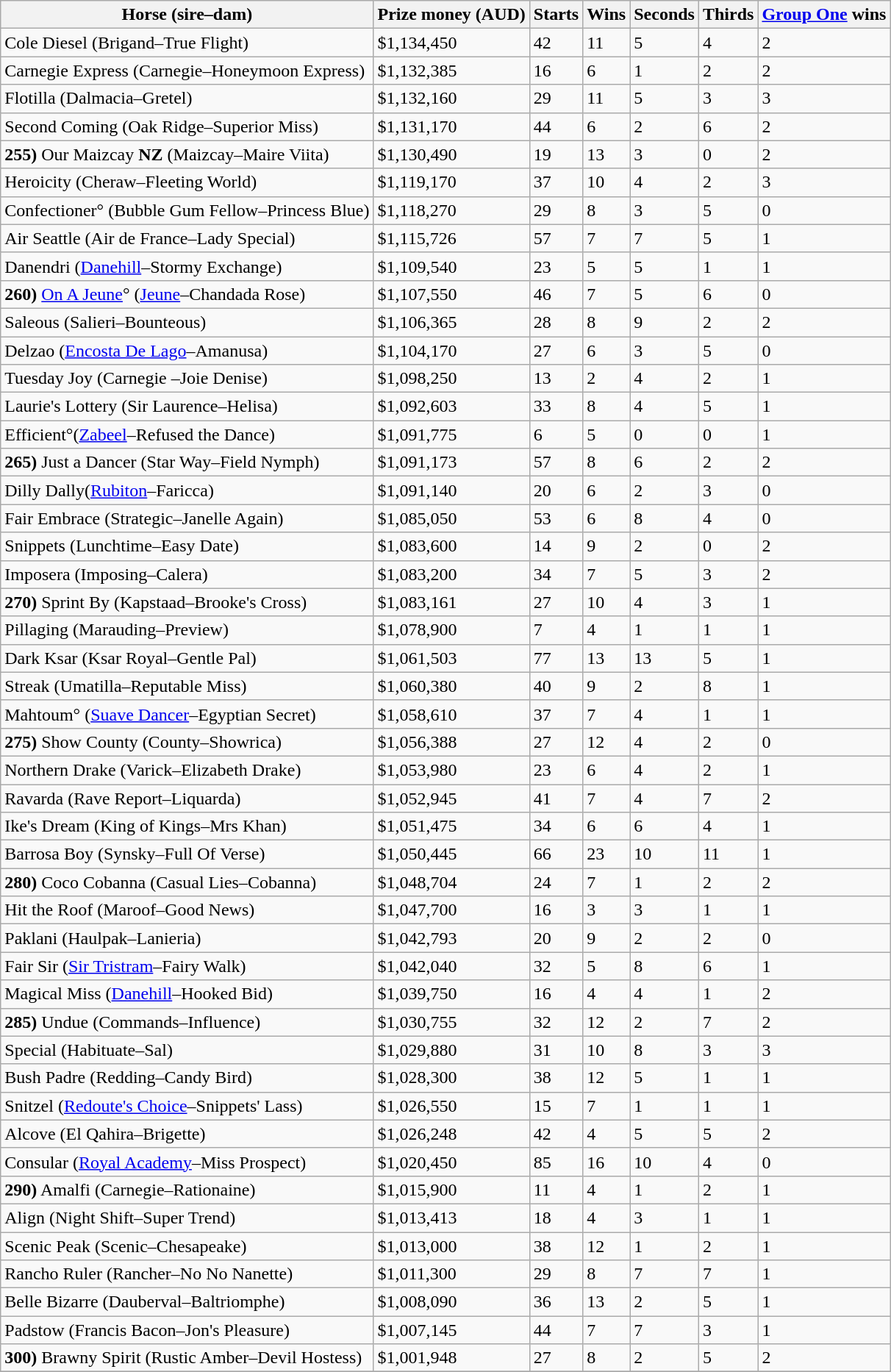<table class="wikitable">
<tr>
<th>Horse (sire–dam)</th>
<th>Prize money (AUD)</th>
<th>Starts</th>
<th>Wins</th>
<th>Seconds</th>
<th>Thirds</th>
<th><a href='#'>Group One</a> wins</th>
</tr>
<tr>
<td>Cole Diesel (Brigand–True Flight)</td>
<td>$1,134,450</td>
<td>42</td>
<td>11</td>
<td>5</td>
<td>4</td>
<td>2</td>
</tr>
<tr>
<td>Carnegie Express (Carnegie–Honeymoon Express)</td>
<td>$1,132,385</td>
<td>16</td>
<td>6</td>
<td>1</td>
<td>2</td>
<td>2</td>
</tr>
<tr>
<td>Flotilla (Dalmacia–Gretel)</td>
<td>$1,132,160</td>
<td>29</td>
<td>11</td>
<td>5</td>
<td>3</td>
<td>3</td>
</tr>
<tr>
<td>Second Coming (Oak Ridge–Superior Miss)</td>
<td>$1,131,170</td>
<td>44</td>
<td>6</td>
<td>2</td>
<td>6</td>
<td>2</td>
</tr>
<tr>
<td><strong>255)</strong> Our Maizcay <strong>NZ</strong> (Maizcay–Maire Viita)</td>
<td>$1,130,490</td>
<td>19</td>
<td>13</td>
<td>3</td>
<td>0</td>
<td>2</td>
</tr>
<tr>
<td>Heroicity (Cheraw–Fleeting World)</td>
<td>$1,119,170</td>
<td>37</td>
<td>10</td>
<td>4</td>
<td>2</td>
<td>3</td>
</tr>
<tr>
<td>Confectioner° (Bubble Gum Fellow–Princess Blue)</td>
<td>$1,118,270</td>
<td>29</td>
<td>8</td>
<td>3</td>
<td>5</td>
<td>0</td>
</tr>
<tr>
<td>Air Seattle (Air de France–Lady Special)</td>
<td>$1,115,726</td>
<td>57</td>
<td>7</td>
<td>7</td>
<td>5</td>
<td>1</td>
</tr>
<tr>
<td>Danendri (<a href='#'>Danehill</a>–Stormy Exchange)</td>
<td>$1,109,540</td>
<td>23</td>
<td>5</td>
<td>5</td>
<td>1</td>
<td>1</td>
</tr>
<tr>
<td><strong>260)</strong> <a href='#'>On A Jeune</a>° (<a href='#'>Jeune</a>–Chandada Rose)</td>
<td>$1,107,550</td>
<td>46</td>
<td>7</td>
<td>5</td>
<td>6</td>
<td>0</td>
</tr>
<tr>
<td>Saleous (Salieri–Bounteous)</td>
<td>$1,106,365</td>
<td>28</td>
<td>8</td>
<td>9</td>
<td>2</td>
<td>2</td>
</tr>
<tr>
<td>Delzao (<a href='#'>Encosta De Lago</a>–Amanusa)</td>
<td>$1,104,170</td>
<td>27</td>
<td>6</td>
<td>3</td>
<td>5</td>
<td>0</td>
</tr>
<tr>
<td>Tuesday Joy (Carnegie –Joie Denise)</td>
<td>$1,098,250</td>
<td>13</td>
<td>2</td>
<td>4</td>
<td>2</td>
<td>1</td>
</tr>
<tr>
<td>Laurie's Lottery (Sir Laurence–Helisa)</td>
<td>$1,092,603</td>
<td>33</td>
<td>8</td>
<td>4</td>
<td>5</td>
<td>1</td>
</tr>
<tr>
<td>Efficient°(<a href='#'>Zabeel</a>–Refused the Dance)</td>
<td>$1,091,775</td>
<td>6</td>
<td>5</td>
<td>0</td>
<td>0</td>
<td>1</td>
</tr>
<tr>
<td><strong>265)</strong> Just a Dancer (Star Way–Field Nymph)</td>
<td>$1,091,173</td>
<td>57</td>
<td>8</td>
<td>6</td>
<td>2</td>
<td>2</td>
</tr>
<tr>
<td>Dilly Dally(<a href='#'>Rubiton</a>–Faricca)</td>
<td>$1,091,140</td>
<td>20</td>
<td>6</td>
<td>2</td>
<td>3</td>
<td>0</td>
</tr>
<tr>
<td>Fair Embrace (Strategic–Janelle Again)</td>
<td>$1,085,050</td>
<td>53</td>
<td>6</td>
<td>8</td>
<td>4</td>
<td>0</td>
</tr>
<tr>
<td>Snippets (Lunchtime–Easy Date)</td>
<td>$1,083,600</td>
<td>14</td>
<td>9</td>
<td>2</td>
<td>0</td>
<td>2</td>
</tr>
<tr>
<td>Imposera (Imposing–Calera)</td>
<td>$1,083,200</td>
<td>34</td>
<td>7</td>
<td>5</td>
<td>3</td>
<td>2</td>
</tr>
<tr>
<td><strong>270)</strong> Sprint By (Kapstaad–Brooke's Cross)</td>
<td>$1,083,161</td>
<td>27</td>
<td>10</td>
<td>4</td>
<td>3</td>
<td>1</td>
</tr>
<tr>
<td>Pillaging (Marauding–Preview)</td>
<td>$1,078,900</td>
<td>7</td>
<td>4</td>
<td>1</td>
<td>1</td>
<td>1</td>
</tr>
<tr>
<td>Dark Ksar (Ksar Royal–Gentle Pal)</td>
<td>$1,061,503</td>
<td>77</td>
<td>13</td>
<td>13</td>
<td>5</td>
<td>1</td>
</tr>
<tr>
<td>Streak (Umatilla–Reputable Miss)</td>
<td>$1,060,380</td>
<td>40</td>
<td>9</td>
<td>2</td>
<td>8</td>
<td>1</td>
</tr>
<tr>
<td>Mahtoum° (<a href='#'>Suave Dancer</a>–Egyptian Secret)</td>
<td>$1,058,610</td>
<td>37</td>
<td>7</td>
<td>4</td>
<td>1</td>
<td>1</td>
</tr>
<tr>
<td><strong>275)</strong> Show County (County–Showrica)</td>
<td>$1,056,388</td>
<td>27</td>
<td>12</td>
<td>4</td>
<td>2</td>
<td>0</td>
</tr>
<tr>
<td>Northern Drake (Varick–Elizabeth Drake)</td>
<td>$1,053,980</td>
<td>23</td>
<td>6</td>
<td>4</td>
<td>2</td>
<td>1</td>
</tr>
<tr>
<td>Ravarda (Rave Report–Liquarda)</td>
<td>$1,052,945</td>
<td>41</td>
<td>7</td>
<td>4</td>
<td>7</td>
<td>2</td>
</tr>
<tr>
<td>Ike's Dream (King of Kings–Mrs Khan)</td>
<td>$1,051,475</td>
<td>34</td>
<td>6</td>
<td>6</td>
<td>4</td>
<td>1</td>
</tr>
<tr>
<td>Barrosa Boy (Synsky–Full Of Verse)</td>
<td>$1,050,445</td>
<td>66</td>
<td>23</td>
<td>10</td>
<td>11</td>
<td>1</td>
</tr>
<tr>
<td><strong>280)</strong> Coco Cobanna (Casual Lies–Cobanna)</td>
<td>$1,048,704</td>
<td>24</td>
<td>7</td>
<td>1</td>
<td>2</td>
<td>2</td>
</tr>
<tr>
<td>Hit the Roof (Maroof–Good News)</td>
<td>$1,047,700</td>
<td>16</td>
<td>3</td>
<td>3</td>
<td>1</td>
<td>1</td>
</tr>
<tr>
<td>Paklani (Haulpak–Lanieria)</td>
<td>$1,042,793</td>
<td>20</td>
<td>9</td>
<td>2</td>
<td>2</td>
<td>0</td>
</tr>
<tr>
<td>Fair Sir (<a href='#'>Sir Tristram</a>–Fairy Walk)</td>
<td>$1,042,040</td>
<td>32</td>
<td>5</td>
<td>8</td>
<td>6</td>
<td>1</td>
</tr>
<tr>
<td>Magical Miss (<a href='#'>Danehill</a>–Hooked Bid)</td>
<td>$1,039,750</td>
<td>16</td>
<td>4</td>
<td>4</td>
<td>1</td>
<td>2</td>
</tr>
<tr>
<td><strong>285)</strong> Undue (Commands–Influence)</td>
<td>$1,030,755</td>
<td>32</td>
<td>12</td>
<td>2</td>
<td>7</td>
<td>2</td>
</tr>
<tr>
<td>Special (Habituate–Sal)</td>
<td>$1,029,880</td>
<td>31</td>
<td>10</td>
<td>8</td>
<td>3</td>
<td>3</td>
</tr>
<tr>
<td>Bush Padre (Redding–Candy Bird)</td>
<td>$1,028,300</td>
<td>38</td>
<td>12</td>
<td>5</td>
<td>1</td>
<td>1</td>
</tr>
<tr>
<td>Snitzel (<a href='#'>Redoute's Choice</a>–Snippets' Lass)</td>
<td>$1,026,550</td>
<td>15</td>
<td>7</td>
<td>1</td>
<td>1</td>
<td>1</td>
</tr>
<tr>
<td>Alcove (El Qahira–Brigette)</td>
<td>$1,026,248</td>
<td>42</td>
<td>4</td>
<td>5</td>
<td>5</td>
<td>2</td>
</tr>
<tr>
<td>Consular (<a href='#'>Royal Academy</a>–Miss Prospect)</td>
<td>$1,020,450</td>
<td>85</td>
<td>16</td>
<td>10</td>
<td>4</td>
<td>0</td>
</tr>
<tr>
<td><strong>290)</strong> Amalfi (Carnegie–Rationaine)</td>
<td>$1,015,900</td>
<td>11</td>
<td>4</td>
<td>1</td>
<td>2</td>
<td>1</td>
</tr>
<tr>
<td>Align (Night Shift–Super Trend)</td>
<td>$1,013,413</td>
<td>18</td>
<td>4</td>
<td>3</td>
<td>1</td>
<td>1</td>
</tr>
<tr>
<td>Scenic Peak (Scenic–Chesapeake)</td>
<td>$1,013,000</td>
<td>38</td>
<td>12</td>
<td>1</td>
<td>2</td>
<td>1</td>
</tr>
<tr>
<td>Rancho Ruler (Rancher–No No Nanette)</td>
<td>$1,011,300</td>
<td>29</td>
<td>8</td>
<td>7</td>
<td>7</td>
<td>1</td>
</tr>
<tr>
<td>Belle Bizarre (Dauberval–Baltriomphe)</td>
<td>$1,008,090</td>
<td>36</td>
<td>13</td>
<td>2</td>
<td>5</td>
<td>1</td>
</tr>
<tr>
<td>Padstow (Francis Bacon–Jon's Pleasure)</td>
<td>$1,007,145</td>
<td>44</td>
<td>7</td>
<td>7</td>
<td>3</td>
<td>1</td>
</tr>
<tr>
<td><strong>300)</strong> Brawny Spirit (Rustic Amber–Devil Hostess)</td>
<td>$1,001,948</td>
<td>27</td>
<td>8</td>
<td>2</td>
<td>5</td>
<td>2</td>
</tr>
<tr>
</tr>
</table>
